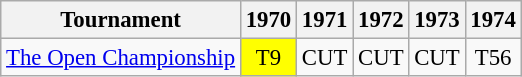<table class="wikitable" style="font-size:95%;text-align:center;">
<tr>
<th>Tournament</th>
<th>1970</th>
<th>1971</th>
<th>1972</th>
<th>1973</th>
<th>1974</th>
</tr>
<tr>
<td align=left><a href='#'>The Open Championship</a></td>
<td style="background:yellow;">T9</td>
<td>CUT</td>
<td>CUT</td>
<td>CUT</td>
<td>T56</td>
</tr>
</table>
